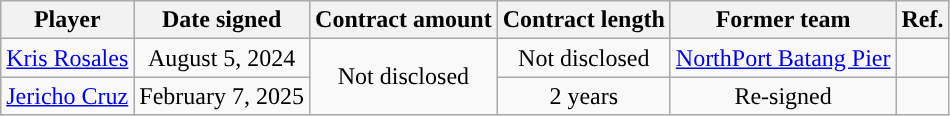<table class="wikitable sortable sortable">
<tr>
<th>Player</th>
<th>Date signed</th>
<th>Contract amount</th>
<th>Contract length</th>
<th>Former team</th>
<th>Ref.</th>
</tr>
<tr>
<td align=center><a href='#'>Kris Rosales</a></td>
<td align=center>August 5, 2024</td>
<td align=center rowspan=2>Not disclosed</td>
<td align=center>Not disclosed</td>
<td align=center><a href='#'>NorthPort Batang Pier</a></td>
<td align=center></td>
</tr>
<tr>
<td align=center><a href='#'>Jericho Cruz</a></td>
<td align=center>February 7, 2025</td>
<td align=center>2 years</td>
<td align=center>Re-signed</td>
<td align=center></td>
</tr>
</table>
